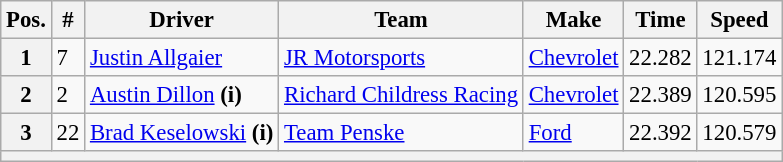<table class="wikitable" style="font-size:95%">
<tr>
<th>Pos.</th>
<th>#</th>
<th>Driver</th>
<th>Team</th>
<th>Make</th>
<th>Time</th>
<th>Speed</th>
</tr>
<tr>
<th>1</th>
<td>7</td>
<td><a href='#'>Justin Allgaier</a></td>
<td><a href='#'>JR Motorsports</a></td>
<td><a href='#'>Chevrolet</a></td>
<td>22.282</td>
<td>121.174</td>
</tr>
<tr>
<th>2</th>
<td>2</td>
<td><a href='#'>Austin Dillon</a> <strong>(i)</strong></td>
<td><a href='#'>Richard Childress Racing</a></td>
<td><a href='#'>Chevrolet</a></td>
<td>22.389</td>
<td>120.595</td>
</tr>
<tr>
<th>3</th>
<td>22</td>
<td><a href='#'>Brad Keselowski</a> <strong>(i)</strong></td>
<td><a href='#'>Team Penske</a></td>
<td><a href='#'>Ford</a></td>
<td>22.392</td>
<td>120.579</td>
</tr>
<tr>
<th colspan="7"></th>
</tr>
</table>
